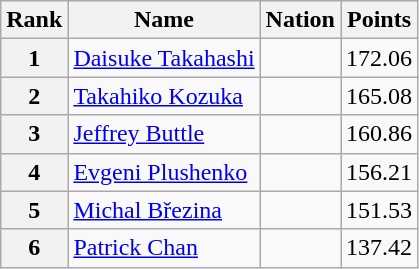<table class="wikitable sortable">
<tr>
<th>Rank</th>
<th>Name</th>
<th>Nation</th>
<th>Points</th>
</tr>
<tr>
<th>1</th>
<td><a href='#'>Daisuke Takahashi</a></td>
<td></td>
<td align="center">172.06</td>
</tr>
<tr>
<th>2</th>
<td><a href='#'>Takahiko Kozuka</a></td>
<td></td>
<td align="center">165.08</td>
</tr>
<tr>
<th>3</th>
<td><a href='#'>Jeffrey Buttle</a></td>
<td></td>
<td align="center">160.86</td>
</tr>
<tr>
<th>4</th>
<td><a href='#'>Evgeni Plushenko</a></td>
<td></td>
<td align="center">156.21</td>
</tr>
<tr>
<th>5</th>
<td><a href='#'>Michal Březina</a></td>
<td></td>
<td align="center">151.53</td>
</tr>
<tr>
<th>6</th>
<td><a href='#'>Patrick Chan</a></td>
<td></td>
<td align="center">137.42</td>
</tr>
</table>
